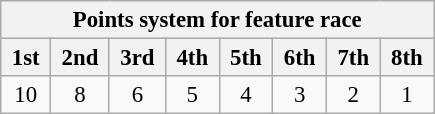<table class="wikitable" style="font-size:95%; text-align:center">
<tr>
<th colspan="8">Points system for feature race</th>
</tr>
<tr>
<th> 1st </th>
<th> 2nd </th>
<th> 3rd </th>
<th> 4th </th>
<th> 5th </th>
<th> 6th </th>
<th> 7th </th>
<th> 8th </th>
</tr>
<tr>
<td>10</td>
<td>8</td>
<td>6</td>
<td>5</td>
<td>4</td>
<td>3</td>
<td>2</td>
<td>1</td>
</tr>
</table>
